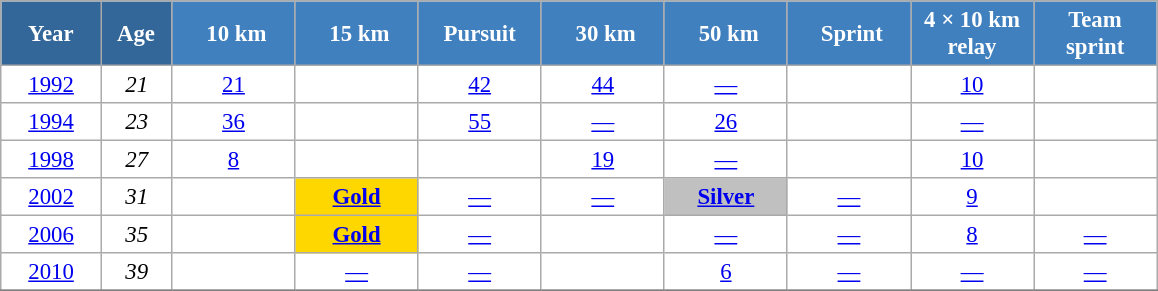<table class="wikitable" style="font-size:95%; text-align:center; border:grey solid 1px; border-collapse:collapse; background:#ffffff;">
<tr>
<th style="background-color:#369; color:white; width:60px;"> Year </th>
<th style="background-color:#369; color:white; width:40px;"> Age </th>
<th style="background-color:#4180be; color:white; width:75px;"> 10 km</th>
<th style="background-color:#4180be; color:white; width:75px;"> 15 km</th>
<th style="background-color:#4180be; color:white; width:75px;"> Pursuit </th>
<th style="background-color:#4180be; color:white; width:75px;"> 30 km</th>
<th style="background-color:#4180be; color:white; width:75px;"> 50 km</th>
<th style="background-color:#4180be; color:white; width:75px;"> Sprint</th>
<th style="background-color:#4180be; color:white; width:75px;"> 4 × 10 km <br> relay </th>
<th style="background-color:#4180be; color:white; width:75px;"> Team <br> sprint </th>
</tr>
<tr>
<td><a href='#'>1992</a></td>
<td><em>21</em></td>
<td><a href='#'>21</a></td>
<td></td>
<td><a href='#'>42</a></td>
<td><a href='#'>44</a></td>
<td><a href='#'>—</a></td>
<td></td>
<td><a href='#'>10</a></td>
<td></td>
</tr>
<tr>
<td><a href='#'>1994</a></td>
<td><em>23</em></td>
<td><a href='#'>36</a></td>
<td></td>
<td><a href='#'>55</a></td>
<td><a href='#'>—</a></td>
<td><a href='#'>26</a></td>
<td></td>
<td><a href='#'>—</a></td>
<td></td>
</tr>
<tr>
<td><a href='#'>1998</a></td>
<td><em>27</em></td>
<td><a href='#'>8</a></td>
<td></td>
<td><a href='#'></a></td>
<td><a href='#'>19</a></td>
<td><a href='#'>—</a></td>
<td></td>
<td><a href='#'>10</a></td>
<td></td>
</tr>
<tr>
<td><a href='#'>2002</a></td>
<td><em>31</em></td>
<td></td>
<td bgcolor=gold><a href='#'><strong>Gold</strong></a></td>
<td><a href='#'>—</a></td>
<td><a href='#'>—</a></td>
<td style="background:silver;"><a href='#'><strong>Silver</strong></a></td>
<td><a href='#'>—</a></td>
<td><a href='#'>9</a></td>
<td></td>
</tr>
<tr>
<td><a href='#'>2006</a></td>
<td><em>35</em></td>
<td></td>
<td bgcolor=gold><a href='#'><strong>Gold</strong></a></td>
<td><a href='#'>—</a></td>
<td></td>
<td><a href='#'>—</a></td>
<td><a href='#'>—</a></td>
<td><a href='#'>8</a></td>
<td><a href='#'>—</a></td>
</tr>
<tr>
<td><a href='#'>2010</a></td>
<td><em>39</em></td>
<td></td>
<td><a href='#'>—</a></td>
<td><a href='#'>—</a></td>
<td></td>
<td><a href='#'>6</a></td>
<td><a href='#'>—</a></td>
<td><a href='#'>—</a></td>
<td><a href='#'>—</a></td>
</tr>
<tr>
</tr>
</table>
